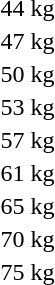<table>
<tr>
<td>44 kg</td>
<td></td>
<td></td>
<td></td>
</tr>
<tr>
<td>47 kg</td>
<td></td>
<td></td>
<td></td>
</tr>
<tr>
<td>50 kg</td>
<td></td>
<td></td>
<td></td>
</tr>
<tr>
<td>53 kg</td>
<td></td>
<td></td>
<td></td>
</tr>
<tr>
<td>57 kg</td>
<td></td>
<td></td>
<td></td>
</tr>
<tr>
<td>61 kg</td>
<td></td>
<td></td>
<td></td>
</tr>
<tr>
<td>65 kg</td>
<td></td>
<td></td>
<td></td>
</tr>
<tr>
<td>70 kg</td>
<td></td>
<td></td>
<td></td>
</tr>
<tr>
<td>75 kg</td>
<td></td>
<td></td>
<td></td>
</tr>
</table>
